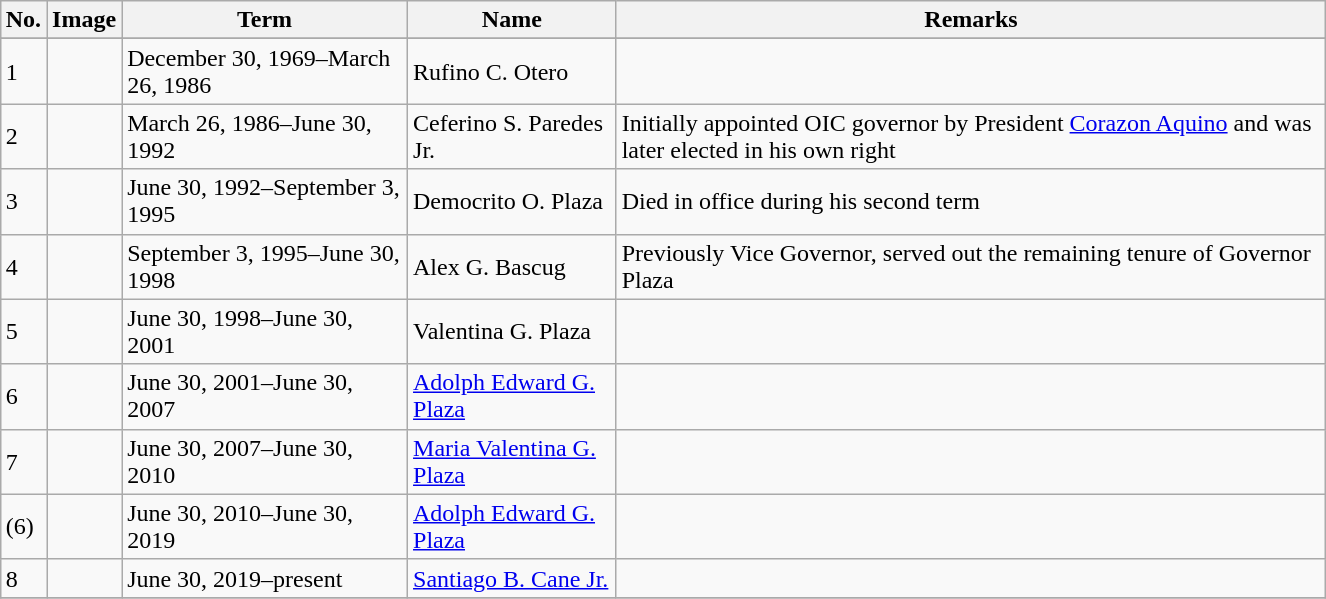<table class="wikitable" style="margin: 1em auto 1em auto;width:70%;">
<tr>
<th>No.</th>
<th>Image</th>
<th>Term</th>
<th>Name</th>
<th>Remarks</th>
</tr>
<tr bgcolor="#ADD8E6">
</tr>
<tr>
<td>1</td>
<td></td>
<td>December 30, 1969–March 26, 1986</td>
<td>Rufino C. Otero</td>
<td></td>
</tr>
<tr>
<td>2</td>
<td></td>
<td>March 26, 1986–June 30, 1992</td>
<td>Ceferino S. Paredes Jr.</td>
<td>Initially appointed OIC governor by President <a href='#'>Corazon Aquino</a> and was later elected in his own right</td>
</tr>
<tr>
<td>3</td>
<td></td>
<td>June 30, 1992–September 3, 1995</td>
<td>Democrito O. Plaza</td>
<td>Died in office during his second term</td>
</tr>
<tr>
<td>4</td>
<td></td>
<td>September 3, 1995–June 30, 1998</td>
<td>Alex G. Bascug</td>
<td>Previously Vice Governor, served out the remaining tenure of Governor Plaza</td>
</tr>
<tr>
<td>5</td>
<td></td>
<td>June 30, 1998–June 30, 2001</td>
<td>Valentina G. Plaza</td>
<td></td>
</tr>
<tr>
<td>6</td>
<td></td>
<td>June 30, 2001–June 30, 2007</td>
<td><a href='#'>Adolph Edward G. Plaza</a></td>
<td></td>
</tr>
<tr>
<td>7</td>
<td></td>
<td>June 30, 2007–June 30, 2010</td>
<td><a href='#'>Maria Valentina G. Plaza</a></td>
<td></td>
</tr>
<tr>
<td>(6)</td>
<td></td>
<td>June 30, 2010–June 30, 2019</td>
<td><a href='#'>Adolph Edward G. Plaza</a></td>
<td></td>
</tr>
<tr>
<td>8</td>
<td></td>
<td>June 30, 2019–present</td>
<td><a href='#'>Santiago B. Cane Jr.</a></td>
<td></td>
</tr>
<tr>
</tr>
</table>
